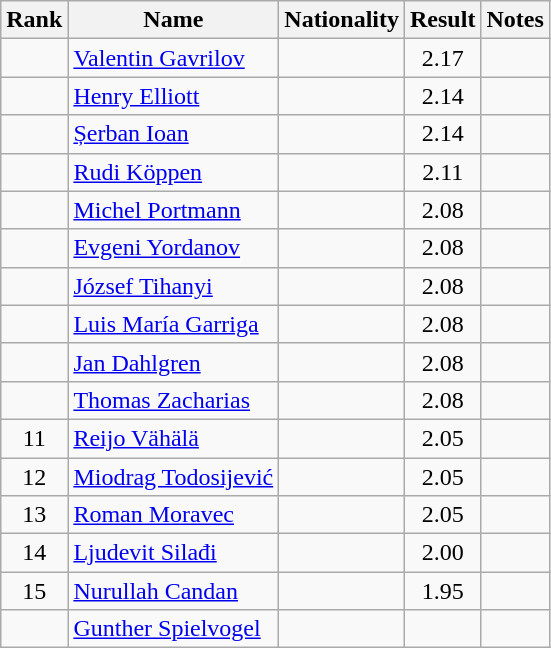<table class="wikitable sortable" style="text-align:center">
<tr>
<th>Rank</th>
<th>Name</th>
<th>Nationality</th>
<th>Result</th>
<th>Notes</th>
</tr>
<tr>
<td></td>
<td align="left"><a href='#'>Valentin Gavrilov</a></td>
<td align=left></td>
<td>2.17</td>
<td></td>
</tr>
<tr>
<td></td>
<td align="left"><a href='#'>Henry Elliott</a></td>
<td align=left></td>
<td>2.14</td>
<td></td>
</tr>
<tr>
<td></td>
<td align="left"><a href='#'>Șerban Ioan</a></td>
<td align=left></td>
<td>2.14</td>
<td></td>
</tr>
<tr>
<td></td>
<td align="left"><a href='#'>Rudi Köppen</a></td>
<td align=left></td>
<td>2.11</td>
<td></td>
</tr>
<tr>
<td></td>
<td align="left"><a href='#'>Michel Portmann</a></td>
<td align=left></td>
<td>2.08</td>
<td></td>
</tr>
<tr>
<td></td>
<td align="left"><a href='#'>Evgeni Yordanov</a></td>
<td align=left></td>
<td>2.08</td>
<td></td>
</tr>
<tr>
<td></td>
<td align="left"><a href='#'>József Tihanyi</a></td>
<td align=left></td>
<td>2.08</td>
<td></td>
</tr>
<tr>
<td></td>
<td align="left"><a href='#'>Luis María Garriga</a></td>
<td align=left></td>
<td>2.08</td>
<td></td>
</tr>
<tr>
<td></td>
<td align="left"><a href='#'>Jan Dahlgren</a></td>
<td align=left></td>
<td>2.08</td>
<td></td>
</tr>
<tr>
<td></td>
<td align="left"><a href='#'>Thomas Zacharias</a></td>
<td align=left></td>
<td>2.08</td>
<td></td>
</tr>
<tr>
<td>11</td>
<td align="left"><a href='#'>Reijo Vähälä</a></td>
<td align=left></td>
<td>2.05</td>
<td></td>
</tr>
<tr>
<td>12</td>
<td align="left"><a href='#'>Miodrag Todosijević</a></td>
<td align=left></td>
<td>2.05</td>
<td></td>
</tr>
<tr>
<td>13</td>
<td align="left"><a href='#'>Roman Moravec</a></td>
<td align=left></td>
<td>2.05</td>
<td></td>
</tr>
<tr>
<td>14</td>
<td align="left"><a href='#'>Ljudevit Silađi</a></td>
<td align=left></td>
<td>2.00</td>
<td></td>
</tr>
<tr>
<td>15</td>
<td align="left"><a href='#'>Nurullah Candan</a></td>
<td align=left></td>
<td>1.95</td>
<td></td>
</tr>
<tr>
<td></td>
<td align="left"><a href='#'>Gunther Spielvogel</a></td>
<td align=left></td>
<td></td>
<td></td>
</tr>
</table>
